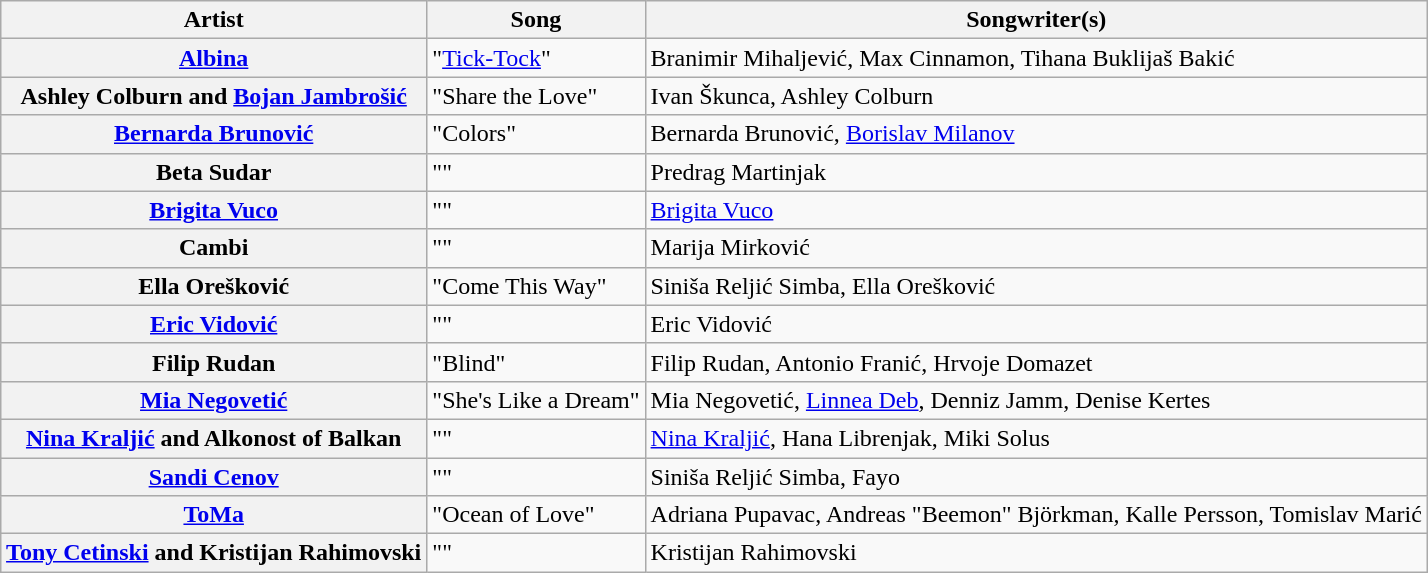<table class="wikitable sortable plainrowheaders" style="margin: 1em auto 1em auto">
<tr>
<th>Artist</th>
<th>Song</th>
<th>Songwriter(s)</th>
</tr>
<tr>
<th scope="row"><a href='#'>Albina</a></th>
<td>"<a href='#'>Tick-Tock</a>"</td>
<td>Branimir Mihaljević, Max Cinnamon, Tihana Buklijaš Bakić</td>
</tr>
<tr>
<th scope="row">Ashley Colburn and <a href='#'>Bojan Jambrošić</a></th>
<td>"Share the Love"</td>
<td>Ivan Škunca, Ashley Colburn</td>
</tr>
<tr>
<th scope="row"><a href='#'>Bernarda Brunović</a></th>
<td>"Colors"</td>
<td>Bernarda Brunović, <a href='#'>Borislav Milanov</a></td>
</tr>
<tr>
<th scope="row">Beta Sudar</th>
<td>""</td>
<td>Predrag Martinjak</td>
</tr>
<tr>
<th scope="row"><a href='#'>Brigita Vuco</a></th>
<td>""</td>
<td><a href='#'>Brigita Vuco</a></td>
</tr>
<tr>
<th scope="row">Cambi</th>
<td>""</td>
<td>Marija Mirković</td>
</tr>
<tr>
<th scope="row">Ella Orešković</th>
<td>"Come This Way"</td>
<td>Siniša Reljić Simba, Ella Orešković</td>
</tr>
<tr>
<th scope="row"><a href='#'>Eric Vidović</a></th>
<td>""</td>
<td>Eric Vidović</td>
</tr>
<tr>
<th scope="row">Filip Rudan</th>
<td>"Blind"</td>
<td>Filip Rudan, Antonio Franić, Hrvoje Domazet</td>
</tr>
<tr>
<th scope="row"><a href='#'>Mia Negovetić</a></th>
<td>"She's Like a Dream"</td>
<td>Mia Negovetić, <a href='#'>Linnea Deb</a>, Denniz Jamm, Denise Kertes</td>
</tr>
<tr>
<th scope="row"><a href='#'>Nina Kraljić</a> and Alkonost of Balkan</th>
<td>""</td>
<td><a href='#'>Nina Kraljić</a>, Hana Librenjak, Miki Solus</td>
</tr>
<tr>
<th scope="row"><a href='#'>Sandi Cenov</a></th>
<td>""</td>
<td>Siniša Reljić Simba, Fayo</td>
</tr>
<tr>
<th scope="row"><a href='#'>ToMa</a></th>
<td>"Ocean of Love"</td>
<td>Adriana Pupavac, Andreas "Beemon" Björkman, Kalle Persson, Tomislav Marić</td>
</tr>
<tr>
<th scope="row"><a href='#'>Tony Cetinski</a> and Kristijan Rahimovski</th>
<td>""</td>
<td>Kristijan Rahimovski</td>
</tr>
</table>
